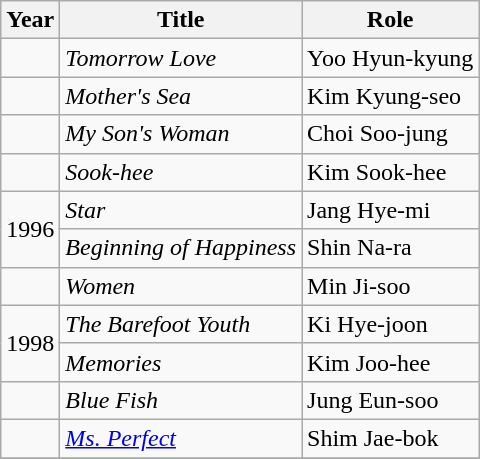<table class=wikitable>
<tr>
<th>Year</th>
<th>Title</th>
<th>Role</th>
</tr>
<tr>
<td></td>
<td><em>Tomorrow Love</em></td>
<td>Yoo Hyun-kyung</td>
</tr>
<tr>
<td></td>
<td><em>Mother's Sea</em></td>
<td>Kim Kyung-seo</td>
</tr>
<tr>
<td></td>
<td><em>My Son's Woman</em></td>
<td>Choi Soo-jung</td>
</tr>
<tr>
<td></td>
<td><em>Sook-hee</em></td>
<td>Kim Sook-hee</td>
</tr>
<tr>
<td rowspan="2" style="text-align:center;">1996</td>
<td><em>Star</em></td>
<td>Jang Hye-mi</td>
</tr>
<tr>
<td><em>Beginning of Happiness</em></td>
<td>Shin Na-ra</td>
</tr>
<tr>
<td></td>
<td><em>Women</em></td>
<td>Min Ji-soo</td>
</tr>
<tr>
<td rowspan="2" style="text-align:center;">1998</td>
<td><em>The Barefoot Youth</em></td>
<td>Ki Hye-joon</td>
</tr>
<tr>
<td><em>Memories</em></td>
<td>Kim Joo-hee</td>
</tr>
<tr>
<td></td>
<td><em>Blue Fish</em></td>
<td>Jung Eun-soo</td>
</tr>
<tr>
<td></td>
<td><em><a href='#'>Ms. Perfect</a></em></td>
<td>Shim Jae-bok</td>
</tr>
<tr>
</tr>
</table>
